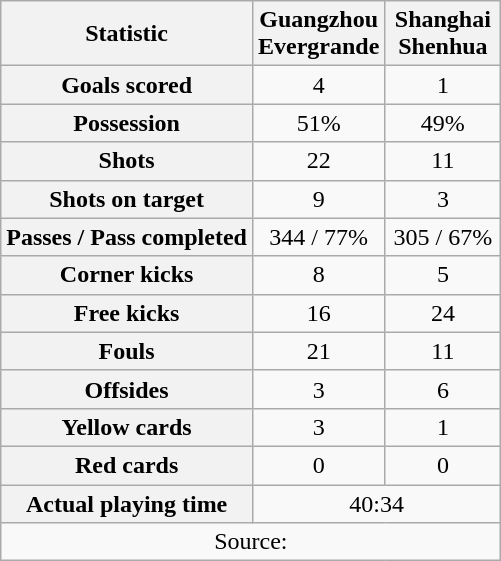<table class="wikitable plainrowheaders" style="text-align:center">
<tr>
<th scope="col">Statistic</th>
<th scope="col" style="width:70px">Guangzhou Evergrande</th>
<th scope="col" style="width:70px">Shanghai Shenhua</th>
</tr>
<tr>
<th scope=row>Goals scored</th>
<td>4</td>
<td>1</td>
</tr>
<tr>
<th scope=row>Possession</th>
<td>51%</td>
<td>49%</td>
</tr>
<tr>
<th scope=row>Shots</th>
<td>22</td>
<td>11</td>
</tr>
<tr>
<th scope=row>Shots on target</th>
<td>9</td>
<td>3</td>
</tr>
<tr>
<th scope=row>Passes / Pass completed</th>
<td>344 / 77%</td>
<td>305  / 67%</td>
</tr>
<tr>
<th scope=row>Corner kicks</th>
<td>8</td>
<td>5</td>
</tr>
<tr>
<th scope=row>Free kicks</th>
<td>16</td>
<td>24</td>
</tr>
<tr>
<th scope=row>Fouls</th>
<td>21</td>
<td>11</td>
</tr>
<tr>
<th scope=row>Offsides</th>
<td>3</td>
<td>6</td>
</tr>
<tr>
<th scope=row>Yellow cards</th>
<td>3</td>
<td>1</td>
</tr>
<tr>
<th scope=row>Red cards</th>
<td>0</td>
<td>0</td>
</tr>
<tr>
<th scope=row>Actual playing time</th>
<td colspan="2">40:34</td>
</tr>
<tr>
<td colspan="3">Source:</td>
</tr>
</table>
